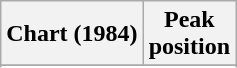<table class="wikitable sortable plainrowheaders">
<tr>
<th>Chart (1984)</th>
<th>Peak<br>position</th>
</tr>
<tr>
</tr>
<tr>
</tr>
<tr>
</tr>
<tr>
</tr>
<tr>
</tr>
<tr>
</tr>
</table>
